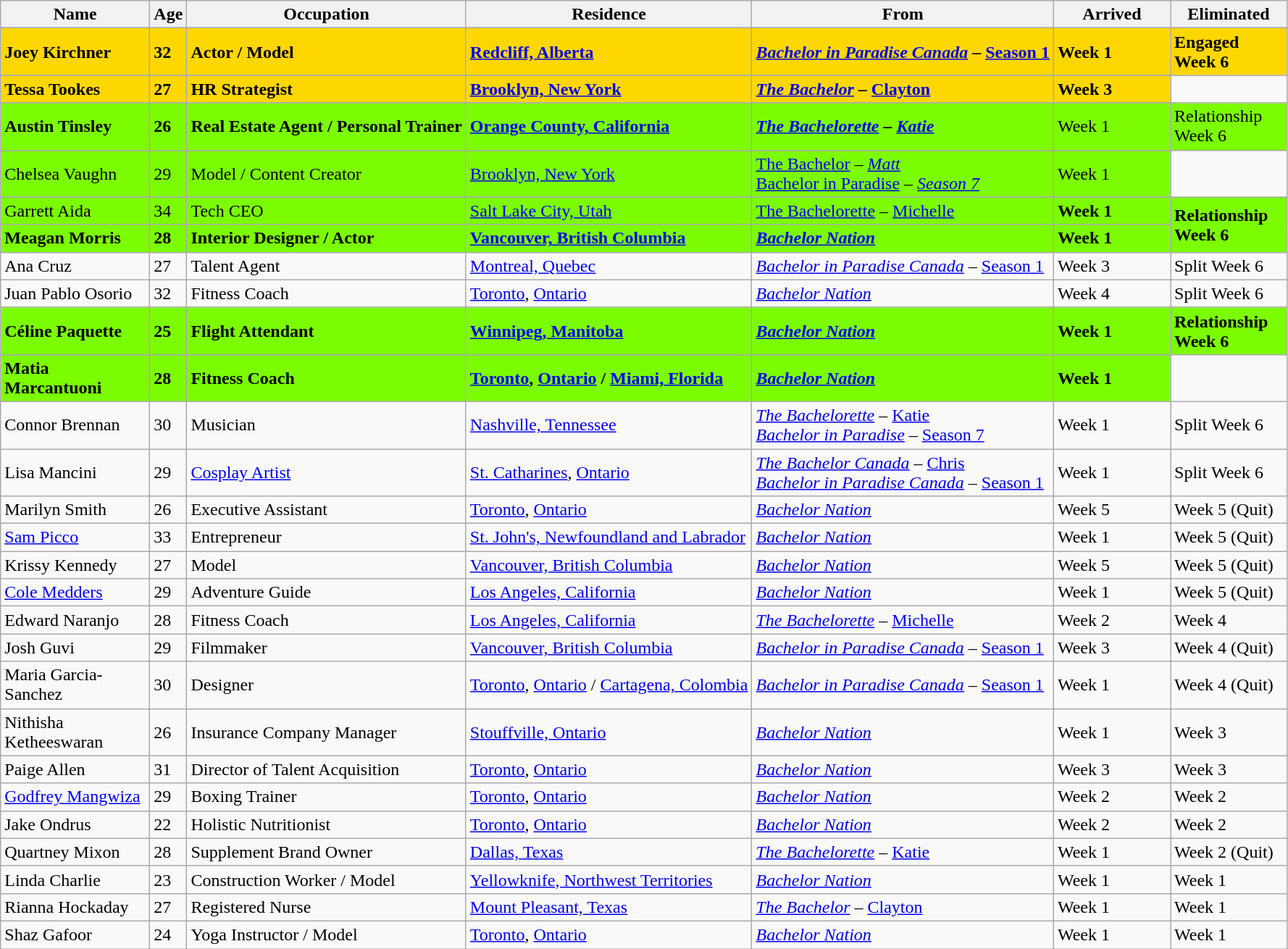<table class="wikitable sortable" style="text-align:left; ">
<tr>
<th width="130">Name</th>
<th width="5">Age</th>
<th>Occupation</th>
<th>Residence</th>
<th>From</th>
<th width="100">Arrived</th>
<th width="100">Eliminated</th>
</tr>
<tr>
</tr>
<tr style="font-weight:bold;background:gold;">
<td>Joey Kirchner</td>
<td>32</td>
<td>Actor / Model</td>
<td><a href='#'>Redcliff, Alberta</a></td>
<td><em><a href='#'>Bachelor in Paradise Canada</a></em> – <a href='#'>Season 1</a></td>
<td>Week 1</td>
<td rowspan="2">Engaged Week 6</td>
</tr>
<tr>
</tr>
<tr style="font-weight:bold;background:gold;">
<td>Tessa Tookes</td>
<td>27</td>
<td>HR Strategist</td>
<td><a href='#'>Brooklyn, New York</a></td>
<td><em><a href='#'>The Bachelor</a></em> – <a href='#'>Clayton</a></td>
<td>Week 3</td>
</tr>
<tr>
</tr>
<tr bgcolor="#7CFC00">
<td><strong>Austin Tinsley</strong></td>
<td><strong>26</strong></td>
<td><strong>Real Estate Agent / Personal Trainer</strong></td>
<td><strong><a href='#'>Orange County, California</a></strong></td>
<td><strong><em><a href='#'>The Bachelorette</a><em> – <a href='#'>Katie</a><strong></td>
<td></strong>Week 1<strong></td>
<td rowspan="2"></strong>Relationship Week 6<strong></td>
</tr>
<tr>
</tr>
<tr bgcolor="#7CFC00">
<td></strong>Chelsea Vaughn<strong></td>
<td></strong>29<strong></td>
<td></strong>Model / Content Creator<strong></td>
<td><a href='#'></strong>Brooklyn, New York<strong></a></td>
<td></strong><a href='#'></em>The Bachelor<em></a> – <a href='#'>Matt</a><br></em><a href='#'>Bachelor in Paradise</a><em> – <a href='#'>Season 7</a><strong></td>
<td></strong>Week 1<strong></td>
</tr>
<tr>
</tr>
<tr bgcolor="#7CFC00">
<td></strong>Garrett Aida<strong></td>
<td></strong>34<strong></td>
<td></strong>Tech CEO<strong></td>
<td><a href='#'></strong>Salt Lake City, Utah<strong></a></td>
<td></em></strong><a href='#'>The Bachelorette</a></em> – <a href='#'>Michelle</a></strong></td>
<td><strong>Week 1</strong></td>
<td rowspan="2"><strong>Relationship Week 6</strong></td>
</tr>
<tr bgcolor="#7CFC00">
<td><strong>Meagan Morris</strong></td>
<td><strong>28</strong></td>
<td><strong>Interior Designer / Actor</strong></td>
<td><a href='#'><strong>Vancouver, British Columbia</strong></a></td>
<td><strong><em><a href='#'>Bachelor Nation</a></em></strong></td>
<td><strong>Week 1</strong></td>
</tr>
<tr>
<td>Ana Cruz</td>
<td>27</td>
<td>Talent Agent</td>
<td><a href='#'>Montreal, Quebec</a></td>
<td><em><a href='#'>Bachelor in Paradise Canada</a></em> – <a href='#'>Season 1</a></td>
<td>Week 3</td>
<td>Split Week 6</td>
</tr>
<tr>
<td>Juan Pablo Osorio</td>
<td>32</td>
<td>Fitness Coach</td>
<td><a href='#'>Toronto</a>, <a href='#'>Ontario</a></td>
<td><em><a href='#'>Bachelor Nation</a></em></td>
<td>Week 4</td>
<td>Split Week 6</td>
</tr>
<tr bgcolor="#7CFC00">
<td><strong>Céline Paquette</strong></td>
<td><strong>25</strong></td>
<td><strong>Flight Attendant</strong></td>
<td><strong><a href='#'>Winnipeg, Manitoba</a></strong></td>
<td><strong><em><a href='#'>Bachelor Nation</a></em></strong></td>
<td><strong>Week 1</strong></td>
<td rowspan="2"><strong>Relationship Week 6</strong></td>
</tr>
<tr>
</tr>
<tr bgcolor="#7CFC00">
<td><strong>Matia Marcantuoni</strong></td>
<td><strong>28</strong></td>
<td><strong>Fitness Coach</strong></td>
<td><strong><a href='#'>Toronto</a>, <a href='#'>Ontario</a> / <a href='#'>Miami, Florida</a></strong></td>
<td><strong><em><a href='#'>Bachelor Nation</a></em></strong></td>
<td><strong>Week 1</strong></td>
</tr>
<tr>
<td>Connor Brennan</td>
<td>30</td>
<td>Musician</td>
<td><a href='#'>Nashville, Tennessee</a></td>
<td><em><a href='#'>The Bachelorette</a></em> – <a href='#'>Katie</a><br><em><a href='#'>Bachelor in Paradise</a></em> – <a href='#'>Season 7</a></td>
<td>Week 1</td>
<td>Split Week 6</td>
</tr>
<tr>
<td>Lisa Mancini</td>
<td>29</td>
<td><a href='#'>Cosplay Artist</a></td>
<td><a href='#'>St. Catharines</a>, <a href='#'>Ontario</a></td>
<td><a href='#'><em>The Bachelor Canada</em></a> – <a href='#'>Chris</a><br><em><a href='#'>Bachelor in Paradise Canada</a></em> – <a href='#'>Season 1</a></td>
<td>Week 1</td>
<td>Split Week 6</td>
</tr>
<tr>
<td>Marilyn Smith</td>
<td>26</td>
<td>Executive Assistant</td>
<td><a href='#'>Toronto</a>, <a href='#'>Ontario</a></td>
<td><em><a href='#'>Bachelor Nation</a></em></td>
<td>Week 5</td>
<td>Week 5 (Quit)</td>
</tr>
<tr>
<td><a href='#'>Sam Picco</a></td>
<td>33</td>
<td>Entrepreneur</td>
<td><a href='#'>St. John's, Newfoundland and Labrador</a></td>
<td><em><a href='#'>Bachelor Nation</a></em></td>
<td>Week 1</td>
<td>Week 5 (Quit)</td>
</tr>
<tr>
<td>Krissy Kennedy</td>
<td>27</td>
<td>Model</td>
<td><a href='#'>Vancouver, British Columbia</a></td>
<td><em><a href='#'>Bachelor Nation</a></em></td>
<td>Week 5</td>
<td>Week 5 (Quit)</td>
</tr>
<tr>
<td><a href='#'>Cole Medders</a></td>
<td>29</td>
<td>Adventure Guide</td>
<td><a href='#'>Los Angeles, California</a></td>
<td><em><a href='#'>Bachelor Nation</a></em></td>
<td>Week 1</td>
<td>Week 5 (Quit)</td>
</tr>
<tr>
<td>Edward Naranjo</td>
<td>28</td>
<td>Fitness Coach</td>
<td><a href='#'>Los Angeles, California</a></td>
<td><em><a href='#'>The Bachelorette</a></em> – <a href='#'>Michelle</a></td>
<td>Week 2</td>
<td>Week 4</td>
</tr>
<tr>
<td>Josh Guvi</td>
<td>29</td>
<td>Filmmaker</td>
<td><a href='#'>Vancouver, British Columbia</a></td>
<td><em><a href='#'>Bachelor in Paradise Canada</a></em> – <a href='#'>Season 1</a></td>
<td>Week 3</td>
<td>Week 4 (Quit)</td>
</tr>
<tr>
<td>Maria Garcia-Sanchez</td>
<td>30</td>
<td>Designer</td>
<td><a href='#'>Toronto</a>, <a href='#'>Ontario</a> / <a href='#'>Cartagena, Colombia</a></td>
<td><em><a href='#'>Bachelor in Paradise Canada</a></em> – <a href='#'>Season 1</a></td>
<td>Week 1</td>
<td>Week 4 (Quit)</td>
</tr>
<tr>
<td>Nithisha Ketheeswaran</td>
<td>26</td>
<td>Insurance Company Manager</td>
<td><a href='#'>Stouffville, Ontario</a></td>
<td><em><a href='#'>Bachelor Nation</a></em></td>
<td>Week 1</td>
<td>Week 3</td>
</tr>
<tr>
<td>Paige Allen</td>
<td>31</td>
<td>Director of Talent Acquisition</td>
<td><a href='#'>Toronto</a>, <a href='#'>Ontario</a></td>
<td><em><a href='#'>Bachelor Nation</a></em></td>
<td>Week 3</td>
<td>Week 3</td>
</tr>
<tr>
<td><a href='#'>Godfrey Mangwiza</a></td>
<td>29</td>
<td>Boxing Trainer</td>
<td><a href='#'>Toronto</a>, <a href='#'>Ontario</a></td>
<td><em><a href='#'>Bachelor Nation</a></em></td>
<td>Week 2</td>
<td>Week 2</td>
</tr>
<tr>
<td>Jake Ondrus</td>
<td>22</td>
<td>Holistic Nutritionist</td>
<td><a href='#'>Toronto</a>, <a href='#'>Ontario</a></td>
<td><em><a href='#'>Bachelor Nation</a></em></td>
<td>Week 2</td>
<td>Week 2</td>
</tr>
<tr>
<td>Quartney Mixon</td>
<td>28</td>
<td>Supplement Brand Owner</td>
<td><a href='#'>Dallas, Texas</a></td>
<td><em><a href='#'>The Bachelorette</a></em> – <a href='#'>Katie</a></td>
<td>Week 1</td>
<td>Week 2 (Quit)</td>
</tr>
<tr>
<td>Linda Charlie</td>
<td>23</td>
<td>Construction Worker / Model</td>
<td><a href='#'>Yellowknife, Northwest Territories</a></td>
<td><em><a href='#'>Bachelor Nation</a></em></td>
<td>Week 1</td>
<td>Week 1</td>
</tr>
<tr>
<td>Rianna Hockaday</td>
<td>27</td>
<td>Registered Nurse</td>
<td><a href='#'>Mount Pleasant, Texas</a></td>
<td><em><a href='#'>The Bachelor</a></em> – <a href='#'>Clayton</a></td>
<td>Week 1</td>
<td>Week 1</td>
</tr>
<tr>
<td>Shaz Gafoor</td>
<td>24</td>
<td>Yoga Instructor / Model</td>
<td><a href='#'>Toronto</a>, <a href='#'>Ontario</a></td>
<td><em><a href='#'>Bachelor Nation</a></em></td>
<td>Week 1</td>
<td>Week 1</td>
</tr>
</table>
